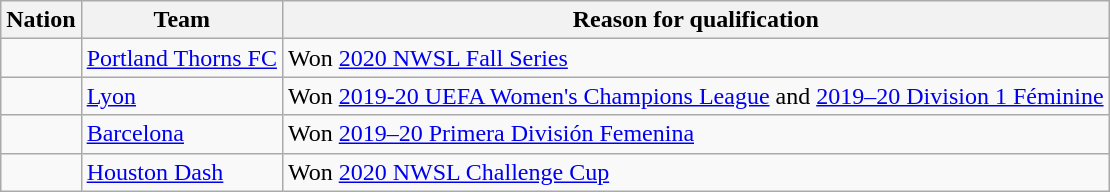<table class="wikitable">
<tr>
<th>Nation</th>
<th>Team</th>
<th>Reason for qualification</th>
</tr>
<tr>
<td></td>
<td><a href='#'>Portland Thorns FC</a></td>
<td>Won <a href='#'>2020 NWSL Fall Series</a></td>
</tr>
<tr>
<td></td>
<td><a href='#'>Lyon</a></td>
<td>Won <a href='#'>2019-20 UEFA Women's Champions League</a> and <a href='#'>2019–20 Division 1 Féminine</a></td>
</tr>
<tr>
<td></td>
<td><a href='#'>Barcelona</a></td>
<td>Won <a href='#'>2019–20 Primera División Femenina</a></td>
</tr>
<tr>
<td></td>
<td><a href='#'>Houston Dash</a></td>
<td>Won <a href='#'>2020 NWSL Challenge Cup</a></td>
</tr>
</table>
